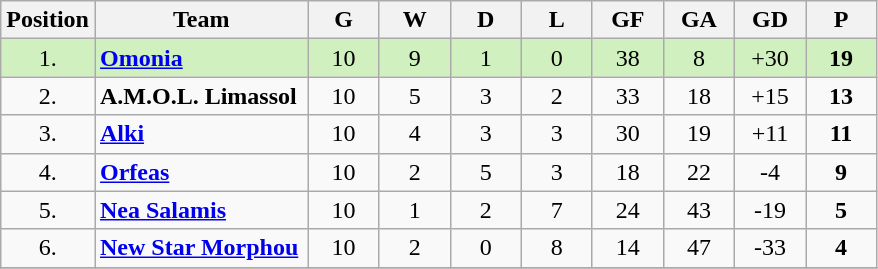<table class="wikitable sortable" style="text-align: center;">
<tr>
<th width="44">Position</th>
<th width="135">Team</th>
<th width="40">G</th>
<th width="40">W</th>
<th width="40">D</th>
<th width="40">L</th>
<th width="40">GF</th>
<th width="40">GA</th>
<th width="40">GD</th>
<th width="40">P</th>
</tr>
<tr bgcolor="D0F0C0">
<td>1.</td>
<td align="left"><strong><a href='#'>Omonia</a></strong></td>
<td>10</td>
<td>9</td>
<td>1</td>
<td>0</td>
<td>38</td>
<td>8</td>
<td>+30</td>
<td><strong>19 </strong></td>
</tr>
<tr>
<td>2.</td>
<td align="left"><strong>A.M.O.L. Limassol</strong></td>
<td>10</td>
<td>5</td>
<td>3</td>
<td>2</td>
<td>33</td>
<td>18</td>
<td>+15</td>
<td><strong>13</strong></td>
</tr>
<tr>
<td>3.</td>
<td align="left"><strong><a href='#'>Alki</a></strong></td>
<td>10</td>
<td>4</td>
<td>3</td>
<td>3</td>
<td>30</td>
<td>19</td>
<td>+11</td>
<td><strong>11 </strong></td>
</tr>
<tr>
<td>4.</td>
<td align="left"><strong><a href='#'>Orfeas</a></strong></td>
<td>10</td>
<td>2</td>
<td>5</td>
<td>3</td>
<td>18</td>
<td>22</td>
<td>-4</td>
<td><strong>9</strong></td>
</tr>
<tr>
<td>5.</td>
<td align="left"><strong><a href='#'>Nea Salamis</a></strong></td>
<td>10</td>
<td>1</td>
<td>2</td>
<td>7</td>
<td>24</td>
<td>43</td>
<td>-19</td>
<td><strong>5 </strong></td>
</tr>
<tr>
<td>6.</td>
<td align="left"><strong><a href='#'>New Star Morphou</a></strong></td>
<td>10</td>
<td>2</td>
<td>0</td>
<td>8</td>
<td>14</td>
<td>47</td>
<td>-33</td>
<td><strong>4</strong></td>
</tr>
<tr>
</tr>
</table>
